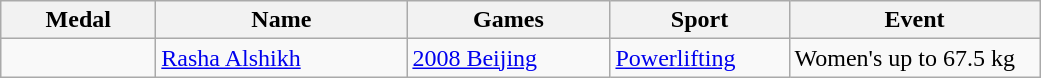<table class="wikitable">
<tr>
<th style="width:6em">Medal</th>
<th style="width:10em">Name</th>
<th style="width:8em">Games</th>
<th style="width:7em">Sport</th>
<th style="width:10em">Event</th>
</tr>
<tr>
<td></td>
<td><a href='#'>Rasha Alshikh</a></td>
<td><a href='#'>2008 Beijing</a></td>
<td><a href='#'>Powerlifting</a></td>
<td>Women's up to 67.5 kg</td>
</tr>
</table>
